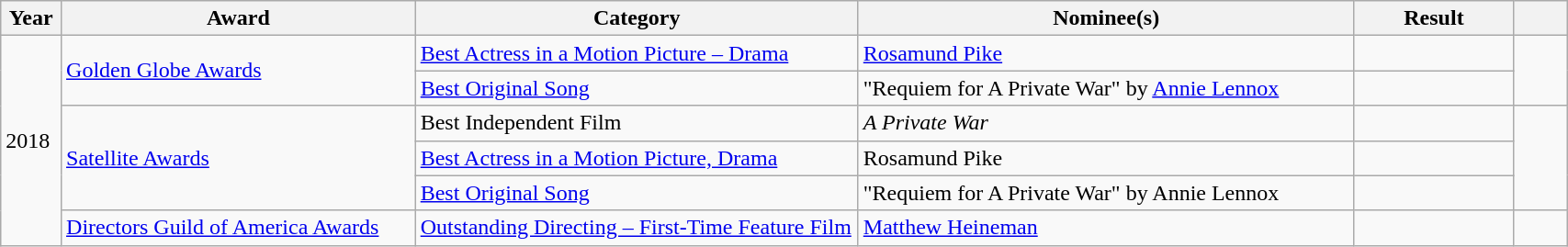<table class="wikitable sortable" style="width: 90%;">
<tr style="text-align:center;">
<th width="3%">Year</th>
<th width="20%">Award</th>
<th width="25%">Category</th>
<th width="28%">Nominee(s)</th>
<th width="9%">Result</th>
<th width="3%" class="unsortable"></th>
</tr>
<tr>
<td rowspan="6">2018</td>
<td rowspan="2"><a href='#'>Golden Globe Awards</a></td>
<td><a href='#'>Best Actress in a Motion Picture – Drama</a></td>
<td><a href='#'>Rosamund Pike</a></td>
<td></td>
<td rowspan="2" style="text-align:center;"></td>
</tr>
<tr>
<td><a href='#'>Best Original Song</a></td>
<td>"Requiem for A Private War" by <a href='#'>Annie Lennox</a></td>
<td></td>
</tr>
<tr>
<td rowspan="3"><a href='#'>Satellite Awards</a></td>
<td>Best Independent Film</td>
<td><em>A Private War</em></td>
<td></td>
<td rowspan="3" style="text-align:center;"></td>
</tr>
<tr>
<td><a href='#'>Best Actress in a Motion Picture, Drama</a></td>
<td>Rosamund Pike</td>
<td></td>
</tr>
<tr>
<td><a href='#'>Best Original Song</a></td>
<td>"Requiem for A Private War" by Annie Lennox</td>
<td></td>
</tr>
<tr>
<td><a href='#'>Directors Guild of America Awards</a></td>
<td><a href='#'>Outstanding Directing – First-Time Feature Film</a></td>
<td><a href='#'>Matthew Heineman</a></td>
<td></td>
<td style="text-align:center;"></td>
</tr>
</table>
